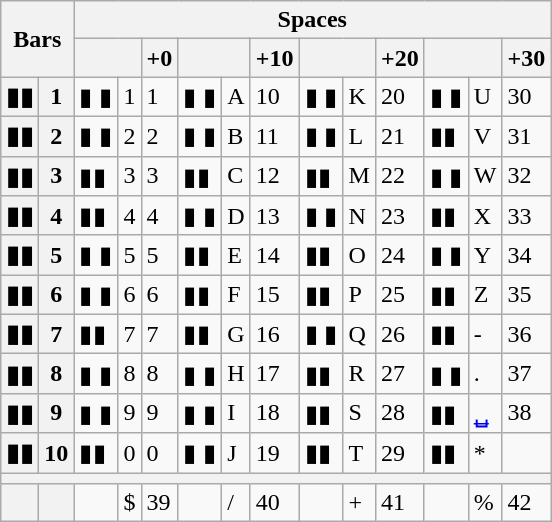<table class="wikitable">
<tr>
<th rowspan=2 colspan=2>Bars</th>
<th colspan=12>Spaces</th>
</tr>
<tr>
<th colspan=2> </th>
<th>+0</th>
<th colspan=2> </th>
<th>+10</th>
<th colspan=2> </th>
<th>+20</th>
<th colspan=2> </th>
<th>+30</th>
</tr>
<tr>
<th>▮▮</th>
<th>1</th>
<td>▮ ▮</td>
<td>1</td>
<td>1</td>
<td>▮ ▮</td>
<td>A</td>
<td>10</td>
<td>▮ ▮</td>
<td>K</td>
<td>20</td>
<td>▮ ▮</td>
<td>U</td>
<td>30</td>
</tr>
<tr>
<th>▮▮</th>
<th>2</th>
<td>▮ ▮</td>
<td>2</td>
<td>2</td>
<td>▮ ▮</td>
<td>B</td>
<td>11</td>
<td>▮ ▮</td>
<td>L</td>
<td>21</td>
<td> ▮▮</td>
<td>V</td>
<td>31</td>
</tr>
<tr>
<th>▮▮</th>
<th>3</th>
<td>▮▮ </td>
<td>3</td>
<td>3</td>
<td>▮▮ </td>
<td>C</td>
<td>12</td>
<td>▮▮ </td>
<td>M</td>
<td>22</td>
<td>▮ ▮</td>
<td>W</td>
<td>32</td>
</tr>
<tr>
<th>▮▮</th>
<th>4</th>
<td> ▮▮</td>
<td>4</td>
<td>4</td>
<td>▮ ▮</td>
<td>D</td>
<td>13</td>
<td>▮ ▮</td>
<td>N</td>
<td>23</td>
<td> ▮▮</td>
<td>X</td>
<td>33</td>
</tr>
<tr>
<th>▮▮</th>
<th>5</th>
<td>▮ ▮</td>
<td>5</td>
<td>5</td>
<td>▮▮ </td>
<td>E</td>
<td>14</td>
<td>▮▮ </td>
<td>O</td>
<td>24</td>
<td>▮ ▮</td>
<td>Y</td>
<td>34</td>
</tr>
<tr>
<th>▮▮</th>
<th>6</th>
<td>▮ ▮</td>
<td>6</td>
<td>6</td>
<td>▮▮ </td>
<td>F</td>
<td>15</td>
<td>▮▮ </td>
<td>P</td>
<td>25</td>
<td> ▮▮</td>
<td>Z</td>
<td>35</td>
</tr>
<tr>
<th>▮▮</th>
<th>7</th>
<td> ▮▮</td>
<td>7</td>
<td>7</td>
<td> ▮▮</td>
<td>G</td>
<td>16</td>
<td>▮ ▮</td>
<td>Q</td>
<td>26</td>
<td> ▮▮</td>
<td>-</td>
<td>36</td>
</tr>
<tr>
<th>▮▮</th>
<th>8</th>
<td>▮ ▮</td>
<td>8</td>
<td>8</td>
<td>▮ ▮</td>
<td>H</td>
<td>17</td>
<td>▮▮ </td>
<td>R</td>
<td>27</td>
<td>▮ ▮</td>
<td>.</td>
<td>37</td>
</tr>
<tr>
<th>▮▮</th>
<th>9</th>
<td>▮ ▮</td>
<td>9</td>
<td>9</td>
<td>▮ ▮</td>
<td>I</td>
<td>18</td>
<td>▮▮ </td>
<td>S</td>
<td>28</td>
<td> ▮▮</td>
<td><a href='#'>␣</a></td>
<td>38</td>
</tr>
<tr>
<th>▮▮</th>
<th>10</th>
<td> ▮▮</td>
<td>0</td>
<td>0</td>
<td>▮ ▮</td>
<td>J</td>
<td>19</td>
<td>▮▮ </td>
<td>T</td>
<td>29</td>
<td> ▮▮</td>
<td>*</td>
<td></td>
</tr>
<tr>
<th colspan=14></th>
</tr>
<tr>
<th></th>
<th></th>
<td>   </td>
<td>$</td>
<td>39</td>
<td>   </td>
<td>/</td>
<td>40</td>
<td>   </td>
<td>+</td>
<td>41</td>
<td>   </td>
<td>%</td>
<td>42</td>
</tr>
</table>
